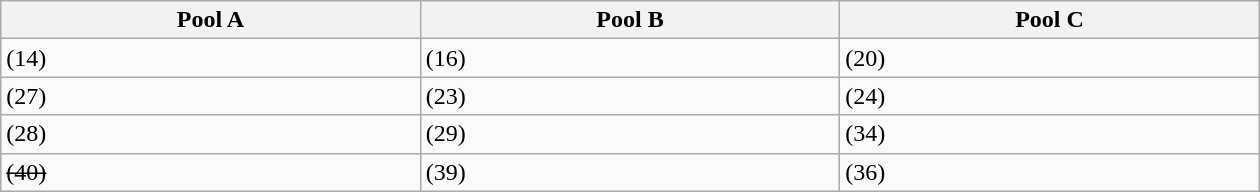<table class="wikitable" width=840>
<tr>
<th width=33%>Pool A</th>
<th width=33%>Pool B</th>
<th width=33%>Pool C</th>
</tr>
<tr>
<td> (14)</td>
<td> (16)</td>
<td> (20)</td>
</tr>
<tr>
<td> (27)</td>
<td> (23)</td>
<td> (24)</td>
</tr>
<tr>
<td> (28)</td>
<td> (29)</td>
<td> (34)</td>
</tr>
<tr>
<td><s> (40)</s></td>
<td> (39)</td>
<td> (36)</td>
</tr>
</table>
